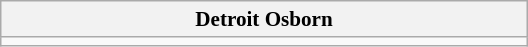<table class="wikitable collapsible collapsed" style="min-width:25em; font-size:88%;">
<tr>
<th colspan="2">Detroit Osborn</th>
</tr>
<tr>
<td></td>
</tr>
</table>
